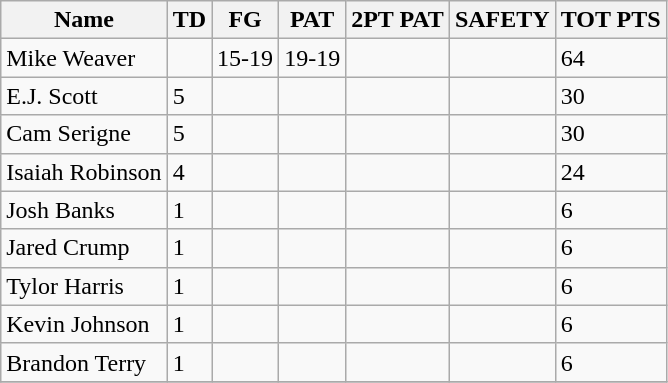<table class="wikitable" style="white-space:nowrap;">
<tr>
<th>Name</th>
<th>TD</th>
<th>FG</th>
<th>PAT</th>
<th>2PT PAT</th>
<th>SAFETY</th>
<th>TOT PTS</th>
</tr>
<tr>
<td>Mike Weaver</td>
<td></td>
<td>15-19</td>
<td>19-19</td>
<td></td>
<td></td>
<td>64</td>
</tr>
<tr>
<td>E.J. Scott</td>
<td>5</td>
<td></td>
<td></td>
<td></td>
<td></td>
<td>30</td>
</tr>
<tr>
<td>Cam Serigne</td>
<td>5</td>
<td></td>
<td></td>
<td></td>
<td></td>
<td>30</td>
</tr>
<tr>
<td>Isaiah Robinson</td>
<td>4</td>
<td></td>
<td></td>
<td></td>
<td></td>
<td>24</td>
</tr>
<tr>
<td>Josh Banks</td>
<td>1</td>
<td></td>
<td></td>
<td></td>
<td></td>
<td>6</td>
</tr>
<tr>
<td>Jared Crump</td>
<td>1</td>
<td></td>
<td></td>
<td></td>
<td></td>
<td>6</td>
</tr>
<tr>
<td>Tylor Harris</td>
<td>1</td>
<td></td>
<td></td>
<td></td>
<td></td>
<td>6</td>
</tr>
<tr>
<td>Kevin Johnson</td>
<td>1</td>
<td></td>
<td></td>
<td></td>
<td></td>
<td>6</td>
</tr>
<tr>
<td>Brandon Terry</td>
<td>1</td>
<td></td>
<td></td>
<td></td>
<td></td>
<td>6</td>
</tr>
<tr>
</tr>
</table>
